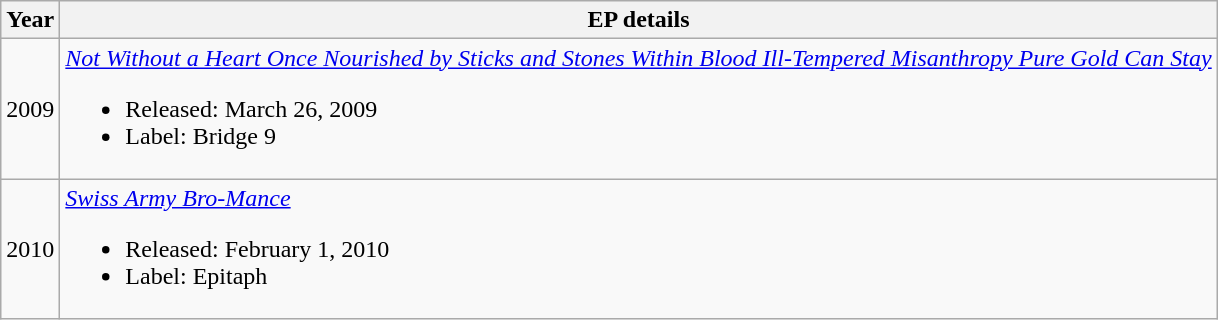<table class="wikitable" style="text-align:center;">
<tr>
<th>Year</th>
<th>EP details</th>
</tr>
<tr>
<td>2009</td>
<td style="text-align:left;"><em><a href='#'>Not Without a Heart Once Nourished by Sticks and Stones Within Blood Ill-Tempered Misanthropy Pure Gold Can Stay</a></em><br><ul><li>Released: March 26, 2009</li><li>Label: Bridge 9</li></ul></td>
</tr>
<tr>
<td>2010</td>
<td style="text-align:left;"><em><a href='#'>Swiss Army Bro-Mance</a></em><br><ul><li>Released: February 1, 2010</li><li>Label: Epitaph</li></ul></td>
</tr>
</table>
